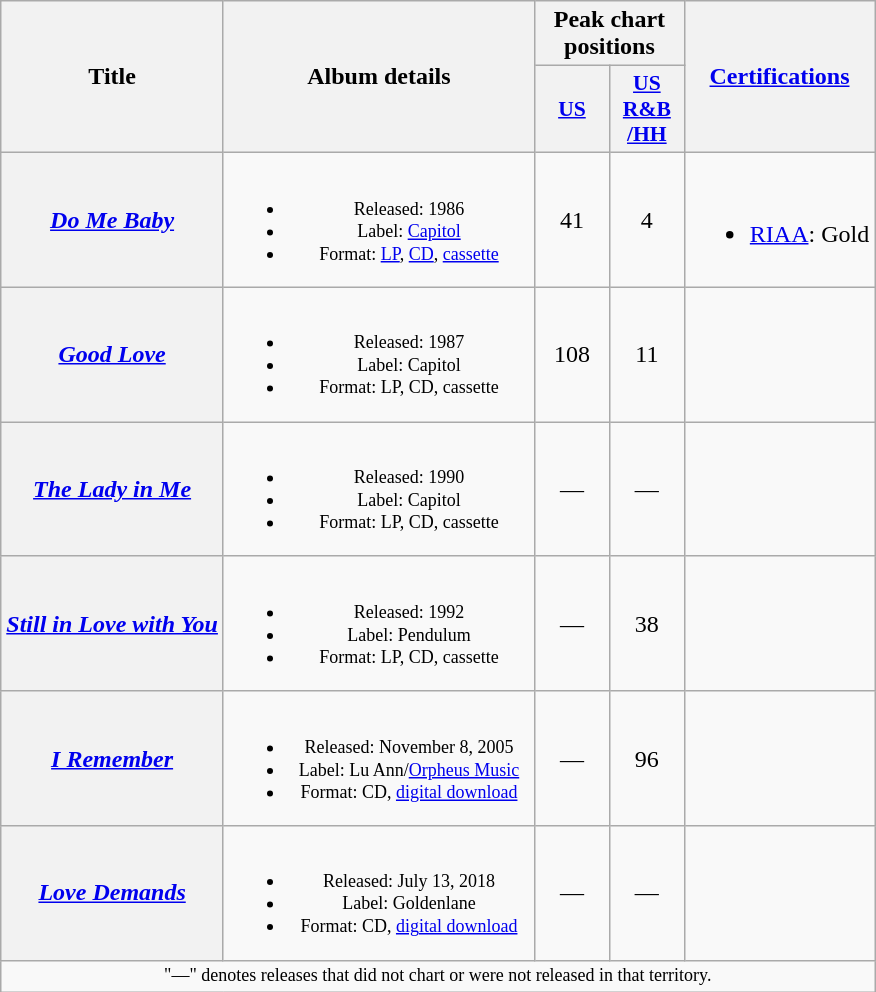<table class="wikitable plainrowheaders" style="text-align:center;" border="1">
<tr>
<th scope="col" rowspan="2">Title</th>
<th scope="col" rowspan="2" width="200">Album details</th>
<th scope="col" colspan="2">Peak chart positions</th>
<th scope="col" rowspan="2"><a href='#'>Certifications</a></th>
</tr>
<tr>
<th scope="col" style="width:3em;font-size:90%;"><a href='#'>US</a><br></th>
<th scope="col" style="width:3em;font-size:90%;"><a href='#'>US R&B<br>/HH</a><br></th>
</tr>
<tr>
<th scope="row"><em><a href='#'>Do Me Baby</a></em></th>
<td style="font-size:12px;"><br><ul><li>Released: 1986</li><li>Label: <a href='#'>Capitol</a></li><li>Format: <a href='#'>LP</a>, <a href='#'>CD</a>, <a href='#'>cassette</a></li></ul></td>
<td>41</td>
<td>4</td>
<td><br><ul><li><a href='#'>RIAA</a>: Gold</li></ul></td>
</tr>
<tr>
<th scope="row"><em><a href='#'>Good Love</a></em></th>
<td style="font-size:12px;"><br><ul><li>Released: 1987</li><li>Label: Capitol</li><li>Format: LP, CD, cassette</li></ul></td>
<td>108</td>
<td>11</td>
<td></td>
</tr>
<tr>
<th scope="row"><em><a href='#'>The Lady in Me</a></em></th>
<td style="font-size:12px;"><br><ul><li>Released: 1990</li><li>Label: Capitol</li><li>Format: LP, CD, cassette</li></ul></td>
<td>—</td>
<td>—</td>
<td></td>
</tr>
<tr>
<th scope="row"><em><a href='#'>Still in Love with You</a></em></th>
<td style="font-size:12px;"><br><ul><li>Released: 1992</li><li>Label: Pendulum</li><li>Format: LP, CD, cassette</li></ul></td>
<td>—</td>
<td>38</td>
<td></td>
</tr>
<tr>
<th scope="row"><em><a href='#'>I Remember</a></em></th>
<td style="font-size:12px;"><br><ul><li>Released: November 8, 2005</li><li>Label: Lu Ann/<a href='#'>Orpheus Music</a></li><li>Format: CD, <a href='#'>digital download</a></li></ul></td>
<td>—</td>
<td>96</td>
<td></td>
</tr>
<tr>
<th scope="row"><em><a href='#'>Love Demands</a></em></th>
<td style="font-size:12px;"><br><ul><li>Released: July 13, 2018</li><li>Label: Goldenlane</li><li>Format: CD, <a href='#'>digital download</a></li></ul></td>
<td>—</td>
<td>—</td>
<td></td>
</tr>
<tr>
<td colspan="6" style="text-align:center; font-size:9pt;">"—" denotes releases that did not chart or were not released in that territory.</td>
</tr>
</table>
